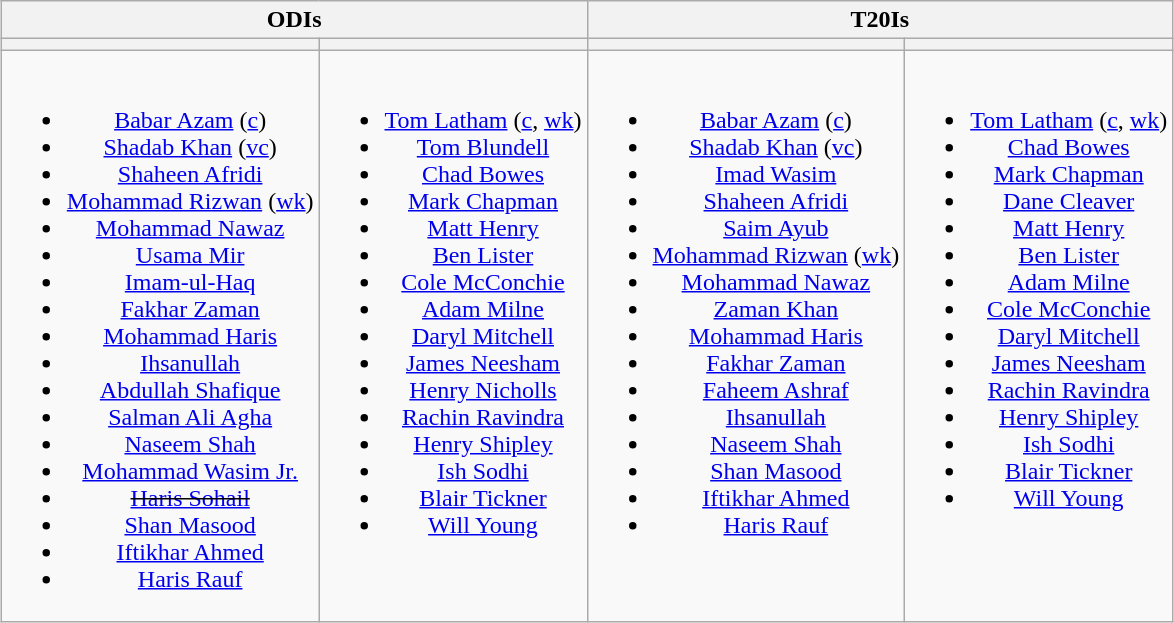<table class="wikitable" style="text-align:center; margin:auto">
<tr>
<th colspan=2>ODIs</th>
<th colspan=2>T20Is</th>
</tr>
<tr>
<th></th>
<th></th>
<th></th>
<th></th>
</tr>
<tr style="vertical-align:top">
<td><br><ul><li><a href='#'>Babar Azam</a> (<a href='#'>c</a>)</li><li><a href='#'>Shadab Khan</a> (<a href='#'>vc</a>)</li><li><a href='#'>Shaheen Afridi</a></li><li><a href='#'>Mohammad Rizwan</a> (<a href='#'>wk</a>)</li><li><a href='#'>Mohammad Nawaz</a></li><li><a href='#'>Usama Mir</a></li><li><a href='#'>Imam-ul-Haq</a></li><li><a href='#'>Fakhar Zaman</a></li><li><a href='#'>Mohammad Haris</a></li><li><a href='#'>Ihsanullah</a></li><li><a href='#'>Abdullah Shafique</a></li><li><a href='#'>Salman Ali Agha</a></li><li><a href='#'>Naseem Shah</a></li><li><a href='#'>Mohammad Wasim Jr.</a></li><li><s><a href='#'>Haris Sohail</a></s></li><li><a href='#'>Shan Masood</a></li><li><a href='#'>Iftikhar Ahmed</a></li><li><a href='#'>Haris Rauf</a></li></ul></td>
<td><br><ul><li><a href='#'>Tom Latham</a> (<a href='#'>c</a>, <a href='#'>wk</a>)</li><li><a href='#'>Tom Blundell</a></li><li><a href='#'>Chad Bowes</a></li><li><a href='#'>Mark Chapman</a></li><li><a href='#'>Matt Henry</a></li><li><a href='#'>Ben Lister</a></li><li><a href='#'>Cole McConchie</a></li><li><a href='#'>Adam Milne</a></li><li><a href='#'>Daryl Mitchell</a></li><li><a href='#'>James Neesham</a></li><li><a href='#'>Henry Nicholls</a></li><li><a href='#'>Rachin Ravindra</a></li><li><a href='#'>Henry Shipley</a></li><li><a href='#'>Ish Sodhi</a></li><li><a href='#'>Blair Tickner</a></li><li><a href='#'>Will Young</a></li></ul></td>
<td><br><ul><li><a href='#'>Babar Azam</a> (<a href='#'>c</a>)</li><li><a href='#'>Shadab Khan</a> (<a href='#'>vc</a>)</li><li><a href='#'>Imad Wasim</a></li><li><a href='#'>Shaheen Afridi</a></li><li><a href='#'>Saim Ayub</a></li><li><a href='#'>Mohammad Rizwan</a> (<a href='#'>wk</a>)</li><li><a href='#'>Mohammad Nawaz</a></li><li><a href='#'>Zaman Khan</a></li><li><a href='#'>Mohammad Haris</a></li><li><a href='#'>Fakhar Zaman</a></li><li><a href='#'>Faheem Ashraf</a></li><li><a href='#'>Ihsanullah</a></li><li><a href='#'>Naseem Shah</a></li><li><a href='#'>Shan Masood</a></li><li><a href='#'>Iftikhar Ahmed</a></li><li><a href='#'>Haris Rauf</a></li></ul></td>
<td><br><ul><li><a href='#'>Tom Latham</a> (<a href='#'>c</a>, <a href='#'>wk</a>)</li><li><a href='#'>Chad Bowes</a></li><li><a href='#'>Mark Chapman</a></li><li><a href='#'>Dane Cleaver</a></li><li><a href='#'>Matt Henry</a></li><li><a href='#'>Ben Lister</a></li><li><a href='#'>Adam Milne</a></li><li><a href='#'>Cole McConchie</a></li><li><a href='#'>Daryl Mitchell</a></li><li><a href='#'>James Neesham</a></li><li><a href='#'>Rachin Ravindra</a></li><li><a href='#'>Henry Shipley</a></li><li><a href='#'>Ish Sodhi</a></li><li><a href='#'>Blair Tickner</a></li><li><a href='#'>Will Young</a></li></ul></td>
</tr>
</table>
